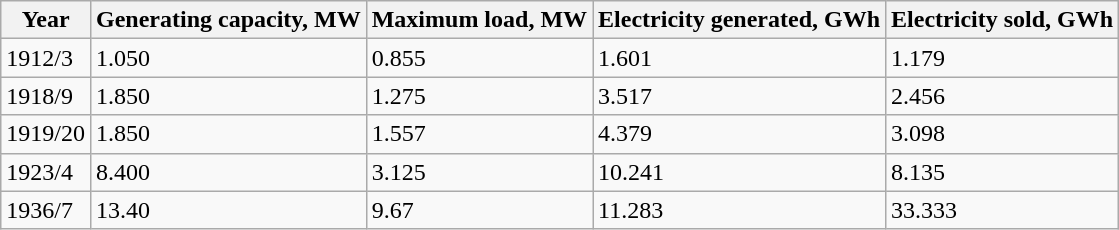<table class="wikitable">
<tr>
<th>Year</th>
<th>Generating capacity, MW</th>
<th>Maximum load, MW</th>
<th>Electricity generated, GWh</th>
<th>Electricity sold, GWh</th>
</tr>
<tr>
<td>1912/3</td>
<td>1.050</td>
<td>0.855</td>
<td>1.601</td>
<td>1.179</td>
</tr>
<tr>
<td>1918/9</td>
<td>1.850</td>
<td>1.275</td>
<td>3.517</td>
<td>2.456</td>
</tr>
<tr>
<td>1919/20</td>
<td>1.850</td>
<td>1.557</td>
<td>4.379</td>
<td>3.098</td>
</tr>
<tr>
<td>1923/4</td>
<td>8.400</td>
<td>3.125</td>
<td>10.241</td>
<td>8.135</td>
</tr>
<tr>
<td>1936/7</td>
<td>13.40</td>
<td>9.67</td>
<td>11.283</td>
<td>33.333</td>
</tr>
</table>
